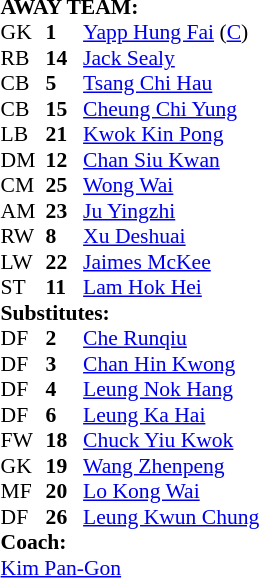<table style="font-size: 90%" cellspacing="0" cellpadding="0" align=center>
<tr>
<td colspan="4"><strong>AWAY TEAM:</strong></td>
</tr>
<tr>
<th width="30"></th>
<th width="25"></th>
</tr>
<tr>
<td>GK</td>
<td><strong>1</strong></td>
<td> <a href='#'>Yapp Hung Fai</a> (<a href='#'>C</a>)</td>
</tr>
<tr>
<td>RB</td>
<td><strong>14</strong></td>
<td> <a href='#'>Jack Sealy</a></td>
</tr>
<tr>
<td>CB</td>
<td><strong>5</strong></td>
<td> <a href='#'>Tsang Chi Hau</a></td>
</tr>
<tr>
<td>CB</td>
<td><strong>15</strong></td>
<td> <a href='#'>Cheung Chi Yung</a></td>
</tr>
<tr>
<td>LB</td>
<td><strong>21</strong></td>
<td> <a href='#'>Kwok Kin Pong</a></td>
</tr>
<tr>
<td>DM</td>
<td><strong>12</strong></td>
<td> <a href='#'>Chan Siu Kwan</a></td>
</tr>
<tr>
<td>CM</td>
<td><strong>25</strong></td>
<td> <a href='#'>Wong Wai</a></td>
</tr>
<tr>
<td>AM</td>
<td><strong>23</strong></td>
<td> <a href='#'>Ju Yingzhi</a></td>
<td></td>
<td></td>
</tr>
<tr>
<td>RW</td>
<td><strong>8</strong></td>
<td> <a href='#'>Xu Deshuai</a></td>
</tr>
<tr>
<td>LW</td>
<td><strong>22</strong></td>
<td> <a href='#'>Jaimes McKee</a></td>
</tr>
<tr>
<td>ST</td>
<td><strong>11</strong></td>
<td> <a href='#'>Lam Hok Hei</a></td>
<td></td>
<td></td>
</tr>
<tr>
<td colspan=4><strong>Substitutes:</strong></td>
</tr>
<tr>
<td>DF</td>
<td><strong>2</strong></td>
<td> <a href='#'>Che Runqiu</a></td>
</tr>
<tr>
<td>DF</td>
<td><strong>3</strong></td>
<td> <a href='#'>Chan Hin Kwong</a></td>
</tr>
<tr>
<td>DF</td>
<td><strong>4</strong></td>
<td> <a href='#'>Leung Nok Hang</a></td>
</tr>
<tr>
<td>DF</td>
<td><strong>6</strong></td>
<td> <a href='#'>Leung Ka Hai</a></td>
</tr>
<tr>
<td>FW</td>
<td><strong>18</strong></td>
<td> <a href='#'>Chuck Yiu Kwok</a></td>
<td></td>
<td></td>
</tr>
<tr>
<td>GK</td>
<td><strong>19</strong></td>
<td> <a href='#'>Wang Zhenpeng</a></td>
</tr>
<tr>
<td>MF</td>
<td><strong>20</strong></td>
<td> <a href='#'>Lo Kong Wai</a></td>
<td></td>
<td></td>
</tr>
<tr>
<td>DF</td>
<td><strong>26</strong></td>
<td> <a href='#'>Leung Kwun Chung</a></td>
</tr>
<tr>
<td colspan=4><strong>Coach:</strong></td>
</tr>
<tr>
<td colspan="4"> <a href='#'>Kim Pan-Gon</a></td>
</tr>
<tr>
</tr>
</table>
